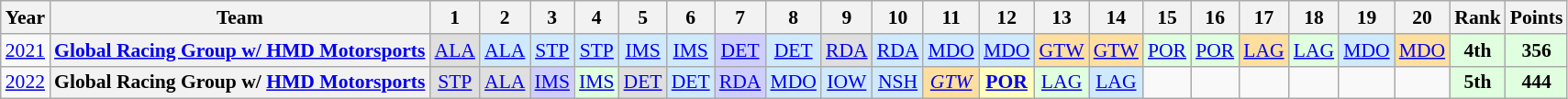<table class="wikitable" style="text-align:center; font-size:90%">
<tr>
<th>Year</th>
<th>Team</th>
<th>1</th>
<th>2</th>
<th>3</th>
<th>4</th>
<th>5</th>
<th>6</th>
<th>7</th>
<th>8</th>
<th>9</th>
<th>10</th>
<th>11</th>
<th>12</th>
<th>13</th>
<th>14</th>
<th>15</th>
<th>16</th>
<th>17</th>
<th>18</th>
<th>19</th>
<th>20</th>
<th>Rank</th>
<th>Points</th>
</tr>
<tr>
<td><a href='#'>2021</a></td>
<th><a href='#'>Global Racing Group w/ HMD Motorsports</a></th>
<td style="background:#DFDFDF;"><a href='#'>ALA</a><br></td>
<td style="background:#CFEAFF;"><a href='#'>ALA</a><br></td>
<td style="background:#CFEAFF;"><a href='#'>STP</a><br></td>
<td style="background:#CFEAFF;"><a href='#'>STP</a><br></td>
<td style="background:#CFEAFF;"><a href='#'>IMS</a><br></td>
<td style="background:#CFEAFF;"><a href='#'>IMS</a><br></td>
<td style="background:#CFCFFF;"><a href='#'>DET</a><br></td>
<td style="background:#CFEAFF;"><a href='#'>DET</a><br></td>
<td style="background:#DFDFDF;"><a href='#'>RDA</a><br></td>
<td style="background:#CFEAFF;"><a href='#'>RDA</a><br></td>
<td style="background:#CFEAFF;"><a href='#'>MDO</a><br></td>
<td style="background:#CFEAFF;"><a href='#'>MDO</a><br></td>
<td style="background:#FFDF9F;"><a href='#'>GTW</a><br></td>
<td style="background:#FFDF9F;"><a href='#'>GTW</a><br></td>
<td style="background:#DFFFDF;"><a href='#'>POR</a><br></td>
<td style="background:#DFFFDF;"><a href='#'>POR</a><br></td>
<td style="background:#FFDF9F;"><a href='#'>LAG</a><br></td>
<td style="background:#DFFFDF;"><a href='#'>LAG</a><br></td>
<td style="background:#CFEAFF;"><a href='#'>MDO</a><br></td>
<td style="background:#FFDF9F;"><a href='#'>MDO</a><br></td>
<th style="background:#DFFFDF;">4th</th>
<th style="background:#DFFFDF;">356</th>
</tr>
<tr>
<td><a href='#'>2022</a></td>
<th>Global Racing Group w/ <a href='#'>HMD Motorsports</a></th>
<td style="background:#DFDFDF;"><a href='#'>STP</a><br></td>
<td style="background:#DFDFDF;"><a href='#'>ALA</a><br></td>
<td style="background:#CFCFFF;"><a href='#'>IMS</a><br></td>
<td style="background:#DFFFDF;"><a href='#'>IMS</a><br></td>
<td style="background:#DFDFDF;"><a href='#'>DET</a><br></td>
<td style="background:#CFEAFF;"><a href='#'>DET</a><br></td>
<td style="background:#CFCFFF;"><a href='#'>RDA</a><br></td>
<td style="background:#CFEAFF;"><a href='#'>MDO</a><br></td>
<td style="background:#CFEAFF;"><a href='#'>IOW</a><br></td>
<td style="background:#CFEAFF;"><a href='#'>NSH</a><br></td>
<td style="background:#FFDF9F;"><em><a href='#'>GTW</a></em><br></td>
<td style="background:#FFFFBF;"><strong><a href='#'>POR</a></strong><br></td>
<td style="background:#DFFFDF;"><a href='#'>LAG</a><br></td>
<td style="background:#CFEAFF;"><a href='#'>LAG</a><br></td>
<td></td>
<td></td>
<td></td>
<td></td>
<td></td>
<td></td>
<th style="background:#DFFFDF;">5th</th>
<th style="background:#DFFFDF;">444</th>
</tr>
</table>
